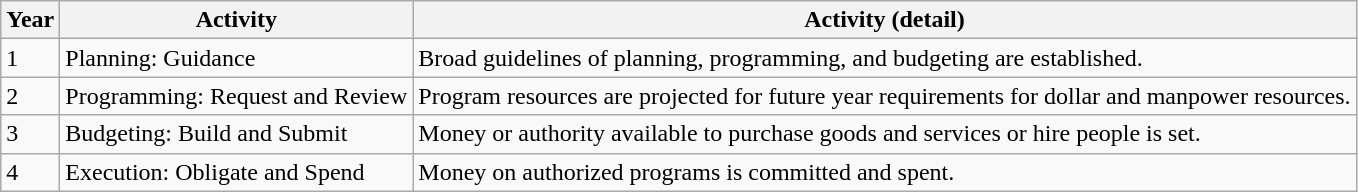<table class="wikitable">
<tr>
<th>Year</th>
<th>Activity</th>
<th>Activity (detail)</th>
</tr>
<tr>
<td>1</td>
<td>Planning: Guidance</td>
<td>Broad guidelines of planning, programming, and budgeting are established.</td>
</tr>
<tr>
<td>2</td>
<td>Programming: Request and Review</td>
<td>Program resources are projected for future year requirements for dollar and manpower resources.</td>
</tr>
<tr>
<td>3</td>
<td>Budgeting: Build and Submit</td>
<td>Money or authority available to purchase goods and services or hire people is set.</td>
</tr>
<tr>
<td>4</td>
<td>Execution: Obligate and Spend</td>
<td>Money on authorized programs is committed and spent.</td>
</tr>
</table>
